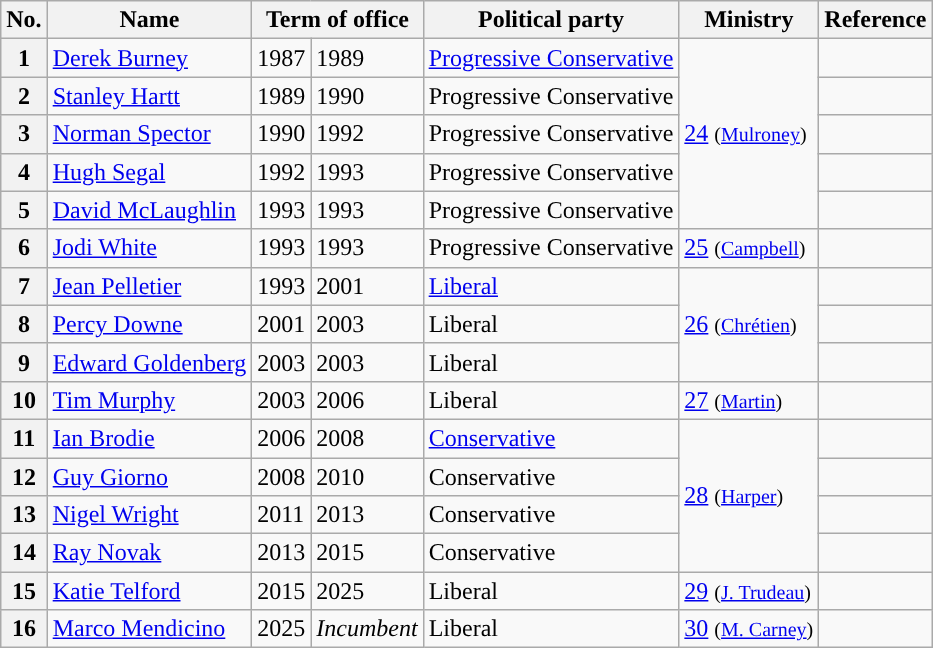<table class="wikitable">
<tr>
<th>No.</th>
<th>Name</th>
<th colspan=2>Term of office</th>
<th>Political party</th>
<th>Ministry</th>
<th>Reference</th>
</tr>
<tr>
<th style="background:">1</th>
<td><a href='#'>Derek Burney</a></td>
<td>1987</td>
<td>1989</td>
<td><a href='#'>Progressive Conservative</a></td>
<td rowspan=5><a href='#'>24</a> <small>(<a href='#'>Mulroney</a>)</small></td>
<td></td>
</tr>
<tr>
<th style="background:">2</th>
<td><a href='#'>Stanley Hartt</a></td>
<td>1989</td>
<td>1990</td>
<td>Progressive Conservative</td>
<td></td>
</tr>
<tr>
<th style="background:">3</th>
<td><a href='#'>Norman Spector</a></td>
<td>1990</td>
<td>1992</td>
<td>Progressive Conservative</td>
<td></td>
</tr>
<tr>
<th style="background:">4</th>
<td><a href='#'>Hugh Segal</a></td>
<td>1992</td>
<td>1993</td>
<td>Progressive Conservative</td>
<td></td>
</tr>
<tr>
<th style="background:">5</th>
<td><a href='#'>David McLaughlin</a></td>
<td>1993</td>
<td>1993</td>
<td>Progressive Conservative</td>
<td></td>
</tr>
<tr>
<th rowspan=1 style="background:">6</th>
<td rowspan=1><a href='#'>Jodi White</a></td>
<td>1993</td>
<td>1993</td>
<td rowspan=1>Progressive Conservative</td>
<td><a href='#'>25</a> <small>(<a href='#'>Campbell</a>)</small></td>
<td></td>
</tr>
<tr>
<th style="background:">7</th>
<td><a href='#'>Jean Pelletier</a></td>
<td>1993</td>
<td>2001</td>
<td><a href='#'>Liberal</a></td>
<td rowspan=3><a href='#'>26</a> <small>(<a href='#'>Chrétien</a>)</small></td>
<td></td>
</tr>
<tr>
<th style="background:">8</th>
<td><a href='#'>Percy Downe</a></td>
<td>2001</td>
<td>2003</td>
<td>Liberal</td>
<td></td>
</tr>
<tr>
<th style="background:">9</th>
<td><a href='#'>Edward Goldenberg</a></td>
<td>2003</td>
<td>2003</td>
<td>Liberal</td>
<td></td>
</tr>
<tr>
<th style="background:">10</th>
<td><a href='#'>Tim Murphy</a></td>
<td>2003</td>
<td>2006</td>
<td>Liberal</td>
<td><a href='#'>27</a> <small>(<a href='#'>Martin</a>)</small></td>
<td></td>
</tr>
<tr>
<th style="background:">11</th>
<td><a href='#'>Ian Brodie</a></td>
<td>2006</td>
<td>2008</td>
<td><a href='#'>Conservative</a></td>
<td rowspan=4><a href='#'>28</a> <small>(<a href='#'>Harper</a>)</small></td>
<td></td>
</tr>
<tr>
<th style="background:">12</th>
<td><a href='#'>Guy Giorno</a></td>
<td>2008</td>
<td>2010</td>
<td>Conservative</td>
<td></td>
</tr>
<tr>
<th style="background:">13</th>
<td><a href='#'>Nigel Wright</a></td>
<td>2011</td>
<td>2013</td>
<td>Conservative</td>
<td></td>
</tr>
<tr>
<th style="background:">14</th>
<td><a href='#'>Ray Novak</a></td>
<td>2013</td>
<td>2015</td>
<td>Conservative</td>
<td></td>
</tr>
<tr>
<th style="background:">15</th>
<td><a href='#'>Katie Telford</a></td>
<td>2015</td>
<td>2025</td>
<td>Liberal</td>
<td><a href='#'>29</a> <small>(<a href='#'>J. Trudeau</a>)</small></td>
<td></td>
</tr>
<tr>
<th style="background:">16</th>
<td><a href='#'>Marco Mendicino</a></td>
<td>2025</td>
<td><em>Incumbent</em></td>
<td>Liberal</td>
<td><a href='#'>30</a> <small>(<a href='#'>M. Carney</a>)</small></td>
<td></td>
</tr>
</table>
